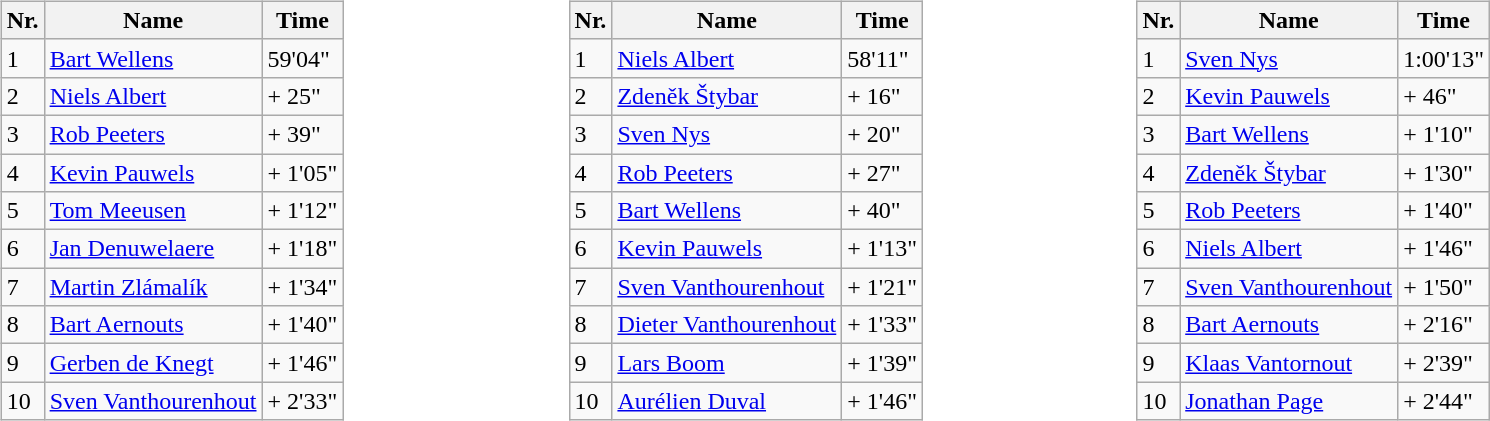<table width=90%>
<tr>
<td width=33% align=left valign=top><br><table class="wikitable">
<tr>
<th>Nr.</th>
<th>Name</th>
<th>Time</th>
</tr>
<tr>
<td>1</td>
<td> <a href='#'>Bart Wellens</a></td>
<td>59'04"</td>
</tr>
<tr>
<td>2</td>
<td> <a href='#'>Niels Albert</a></td>
<td>+ 25"</td>
</tr>
<tr>
<td>3</td>
<td> <a href='#'>Rob Peeters</a></td>
<td>+ 39"</td>
</tr>
<tr>
<td>4</td>
<td> <a href='#'>Kevin Pauwels</a></td>
<td>+ 1'05"</td>
</tr>
<tr>
<td>5</td>
<td> <a href='#'>Tom Meeusen</a></td>
<td>+ 1'12"</td>
</tr>
<tr>
<td>6</td>
<td> <a href='#'>Jan Denuwelaere</a></td>
<td>+ 1'18"</td>
</tr>
<tr>
<td>7</td>
<td> <a href='#'>Martin Zlámalík</a></td>
<td>+ 1'34"</td>
</tr>
<tr>
<td>8</td>
<td> <a href='#'>Bart Aernouts</a></td>
<td>+ 1'40"</td>
</tr>
<tr>
<td>9</td>
<td> <a href='#'>Gerben de Knegt</a></td>
<td>+ 1'46"</td>
</tr>
<tr>
<td>10</td>
<td> <a href='#'>Sven Vanthourenhout</a></td>
<td>+ 2'33"</td>
</tr>
</table>
</td>
<td width=33% align=left valign=top><br><table class="wikitable">
<tr>
<th>Nr.</th>
<th>Name</th>
<th>Time</th>
</tr>
<tr>
<td>1</td>
<td> <a href='#'>Niels Albert</a></td>
<td>58'11"</td>
</tr>
<tr>
<td>2</td>
<td> <a href='#'>Zdeněk Štybar</a></td>
<td>+ 16"</td>
</tr>
<tr>
<td>3</td>
<td> <a href='#'>Sven Nys</a></td>
<td>+ 20"</td>
</tr>
<tr>
<td>4</td>
<td> <a href='#'>Rob Peeters</a></td>
<td>+ 27"</td>
</tr>
<tr>
<td>5</td>
<td> <a href='#'>Bart Wellens</a></td>
<td>+ 40"</td>
</tr>
<tr>
<td>6</td>
<td> <a href='#'>Kevin Pauwels</a></td>
<td>+ 1'13"</td>
</tr>
<tr>
<td>7</td>
<td> <a href='#'>Sven Vanthourenhout</a></td>
<td>+ 1'21"</td>
</tr>
<tr>
<td>8</td>
<td> <a href='#'>Dieter Vanthourenhout</a></td>
<td>+ 1'33"</td>
</tr>
<tr>
<td>9</td>
<td> <a href='#'>Lars Boom</a></td>
<td>+ 1'39"</td>
</tr>
<tr>
<td>10</td>
<td> <a href='#'>Aurélien Duval</a></td>
<td>+ 1'46"</td>
</tr>
</table>
</td>
<td width=33% align=left valign=top><br><table class="wikitable">
<tr>
<th>Nr.</th>
<th>Name</th>
<th>Time</th>
</tr>
<tr>
<td>1</td>
<td> <a href='#'>Sven Nys</a></td>
<td>1:00'13"</td>
</tr>
<tr>
<td>2</td>
<td> <a href='#'>Kevin Pauwels</a></td>
<td>+ 46"</td>
</tr>
<tr>
<td>3</td>
<td> <a href='#'>Bart Wellens</a></td>
<td>+ 1'10"</td>
</tr>
<tr>
<td>4</td>
<td> <a href='#'>Zdeněk Štybar</a></td>
<td>+ 1'30"</td>
</tr>
<tr>
<td>5</td>
<td> <a href='#'>Rob Peeters</a></td>
<td>+ 1'40"</td>
</tr>
<tr>
<td>6</td>
<td> <a href='#'>Niels Albert</a></td>
<td>+ 1'46"</td>
</tr>
<tr>
<td>7</td>
<td> <a href='#'>Sven Vanthourenhout</a></td>
<td>+ 1'50"</td>
</tr>
<tr>
<td>8</td>
<td> <a href='#'>Bart Aernouts</a></td>
<td>+ 2'16"</td>
</tr>
<tr>
<td>9</td>
<td> <a href='#'>Klaas Vantornout</a></td>
<td>+ 2'39"</td>
</tr>
<tr>
<td>10</td>
<td> <a href='#'>Jonathan Page</a></td>
<td>+ 2'44"</td>
</tr>
</table>
</td>
</tr>
</table>
